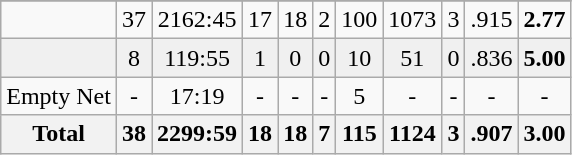<table class="wikitable sortable">
<tr align="center">
</tr>
<tr align="center" bgcolor="">
<td></td>
<td>37</td>
<td>2162:45</td>
<td>17</td>
<td>18</td>
<td>2</td>
<td>100</td>
<td>1073</td>
<td>3</td>
<td>.915</td>
<td><strong>2.77</strong></td>
</tr>
<tr align="center" bgcolor="f0f0f0">
<td></td>
<td>8</td>
<td>119:55</td>
<td>1</td>
<td>0</td>
<td>0</td>
<td>10</td>
<td>51</td>
<td>0</td>
<td>.836</td>
<td><strong>5.00</strong></td>
</tr>
<tr align="center" bgcolor="">
<td>Empty Net</td>
<td>-</td>
<td>17:19</td>
<td>-</td>
<td>-</td>
<td>-</td>
<td>5</td>
<td>-</td>
<td>-</td>
<td>-</td>
<td>-</td>
</tr>
<tr>
<th>Total</th>
<th>38</th>
<th>2299:59</th>
<th>18</th>
<th>18</th>
<th>7</th>
<th>115</th>
<th>1124</th>
<th>3</th>
<th>.907</th>
<th>3.00</th>
</tr>
</table>
